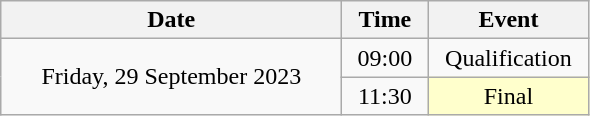<table class = "wikitable" style="text-align:center;">
<tr>
<th width=220>Date</th>
<th width=50>Time</th>
<th width=100>Event</th>
</tr>
<tr>
<td rowspan=2>Friday, 29 September 2023</td>
<td>09:00</td>
<td>Qualification</td>
</tr>
<tr>
<td>11:30</td>
<td bgcolor=ffffcc>Final</td>
</tr>
</table>
